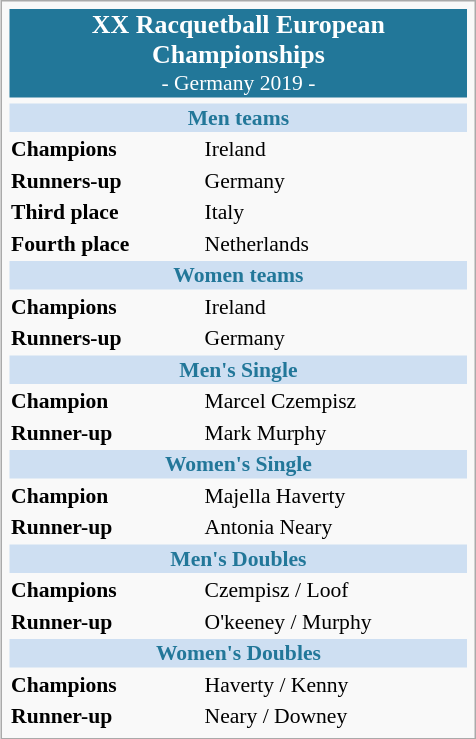<table class="infobox" style="font-size: 90%; width: 22em;">
<tr>
<td colspan="2" style="background: #227799; text-align: center; color:#ffffff;"><big><strong>XX Racquetball European Championships</strong></big><br>- Germany 2019 -</td>
</tr>
<tr style="vertical-align:top;">
</tr>
<tr style="vertical-align:top;">
<td colspan="2" style="background: #cedff2; text-align: center; color:#227799;"><strong>Men teams</strong></td>
</tr>
<tr style="vertical-align:top;">
<td><strong>Champions</strong> </td>
<td> Ireland</td>
</tr>
<tr>
<td><strong>Runners-up</strong> </td>
<td> Germany</td>
</tr>
<tr>
<td><strong>Third place</strong> </td>
<td> Italy</td>
</tr>
<tr>
<td><strong>Fourth place</strong></td>
<td> Netherlands</td>
</tr>
<tr style="vertical-align:top;">
<td colspan="2" style="background: #cedff2; text-align: center; color:#227799;"><strong>Women teams</strong></td>
</tr>
<tr style="vertical-align:top;">
<td><strong>Champions</strong> </td>
<td> Ireland</td>
</tr>
<tr>
<td><strong>Runners-up</strong> </td>
<td> Germany</td>
</tr>
<tr style="vertical-align:top;">
<td colspan="2" style="background: #cedff2; text-align: center; color:#227799;"><strong>Men's Single</strong></td>
</tr>
<tr style="vertical-align:top;">
<td><strong>Champion</strong> </td>
<td> Marcel Czempisz</td>
</tr>
<tr>
<td><strong>Runner-up</strong> </td>
<td> Mark Murphy</td>
</tr>
<tr style="vertical-align:top;">
<td colspan="2" style="background: #cedff2; text-align: center; color:#227799;"><strong>Women's Single</strong></td>
</tr>
<tr style="vertical-align:top;">
<td><strong>Champion</strong> </td>
<td> Majella Haverty</td>
</tr>
<tr>
<td><strong>Runner-up</strong> </td>
<td> Antonia Neary</td>
</tr>
<tr style="vertical-align:top;">
<td colspan="2" style="background: #cedff2; text-align: center; color:#227799;"><strong>Men's Doubles</strong></td>
</tr>
<tr style="vertical-align:top;">
<td><strong>Champions</strong> </td>
<td> Czempisz / Loof</td>
</tr>
<tr>
<td><strong>Runner-up</strong> </td>
<td> O'keeney / Murphy</td>
</tr>
<tr style="vertical-align:top;">
<td colspan="2" style="background: #cedff2; text-align: center; color:#227799;"><strong>Women's Doubles</strong></td>
</tr>
<tr style="vertical-align:top;">
<td><strong>Champions</strong> </td>
<td> Haverty / Kenny</td>
</tr>
<tr>
<td><strong>Runner-up</strong> </td>
<td> Neary / Downey</td>
</tr>
</table>
